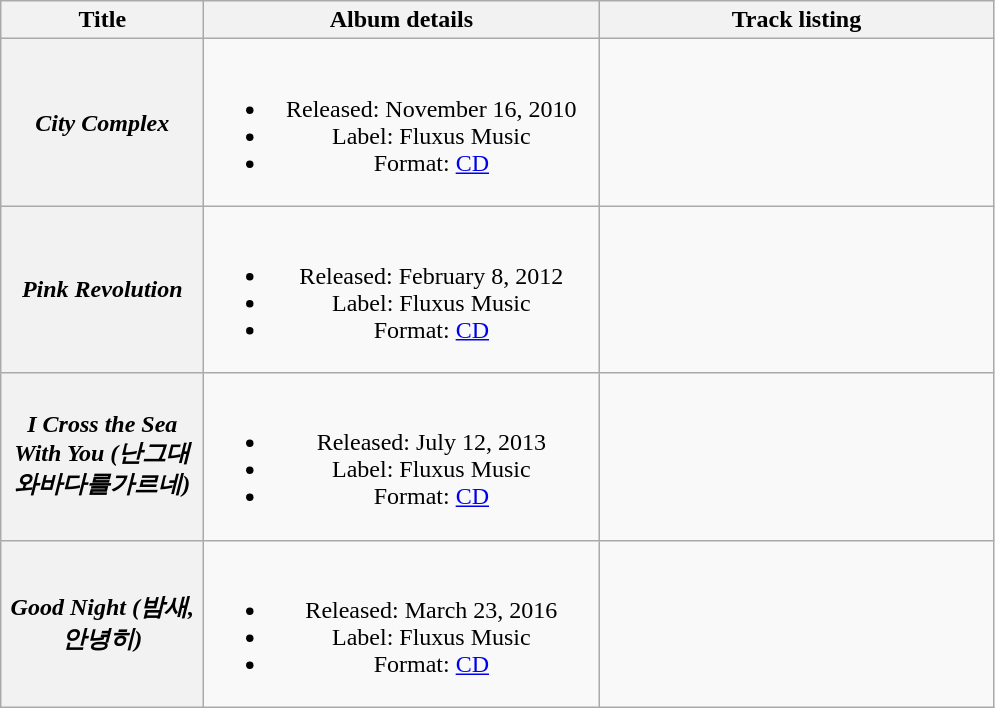<table class="wikitable plainrowheaders" style="text-align:center;" border="1">
<tr>
<th scope="col" style="width:8em;">Title</th>
<th scope="col" style="width:16em;">Album details</th>
<th scope="col" style="width:16em;">Track listing</th>
</tr>
<tr>
<th scope="row"><em>City Complex</em></th>
<td><br><ul><li>Released: November 16, 2010</li><li>Label: Fluxus Music</li><li>Format: <a href='#'>CD</a></li></ul></td>
<td style="font-size: 85%;"></td>
</tr>
<tr>
<th scope="row"><em>Pink Revolution</em></th>
<td><br><ul><li>Released: February 8, 2012</li><li>Label: Fluxus Music</li><li>Format: <a href='#'>CD</a></li></ul></td>
<td style="font-size: 85%;"></td>
</tr>
<tr>
<th scope="row"><em>I Cross the Sea With You (난그대와바다를가르네)</em></th>
<td><br><ul><li>Released: July 12, 2013</li><li>Label: Fluxus Music</li><li>Format: <a href='#'>CD</a></li></ul></td>
<td style="font-size: 85%;"></td>
</tr>
<tr>
<th scope="row"><em>Good Night (밤새, 안녕히)</em></th>
<td><br><ul><li>Released: March 23, 2016</li><li>Label: Fluxus Music</li><li>Format: <a href='#'>CD</a></li></ul></td>
<td style="font-size: 85%;"></td>
</tr>
</table>
